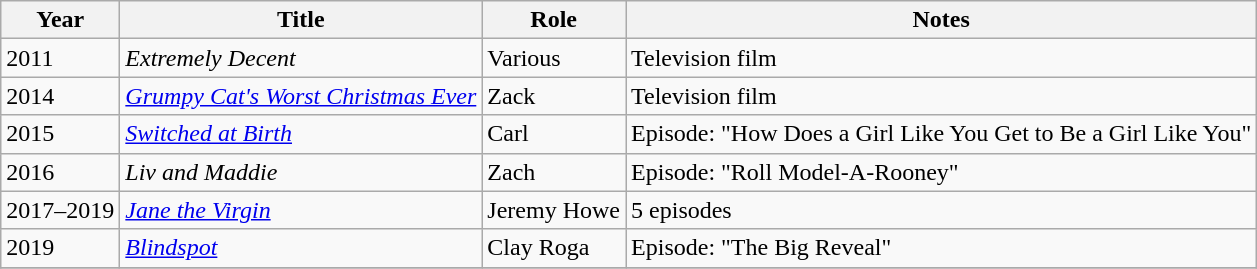<table class="wikitable sortable">
<tr>
<th>Year</th>
<th>Title</th>
<th>Role</th>
<th class="unsortable">Notes</th>
</tr>
<tr>
<td>2011</td>
<td><em>Extremely Decent</em></td>
<td>Various</td>
<td>Television film</td>
</tr>
<tr>
<td>2014</td>
<td><em><a href='#'>Grumpy Cat's Worst Christmas Ever</a></em></td>
<td>Zack</td>
<td>Television film</td>
</tr>
<tr>
<td>2015</td>
<td><em><a href='#'>Switched at Birth</a></em></td>
<td>Carl</td>
<td>Episode: "How Does a Girl Like You Get to Be a Girl Like You"</td>
</tr>
<tr>
<td>2016</td>
<td><em>Liv and Maddie</em></td>
<td>Zach</td>
<td>Episode: "Roll Model-A-Rooney"</td>
</tr>
<tr>
<td>2017–2019</td>
<td><em><a href='#'>Jane the Virgin</a></em></td>
<td>Jeremy Howe</td>
<td>5 episodes</td>
</tr>
<tr>
<td>2019</td>
<td><em><a href='#'>Blindspot</a></em></td>
<td>Clay Roga</td>
<td>Episode: "The Big Reveal"</td>
</tr>
<tr>
</tr>
</table>
